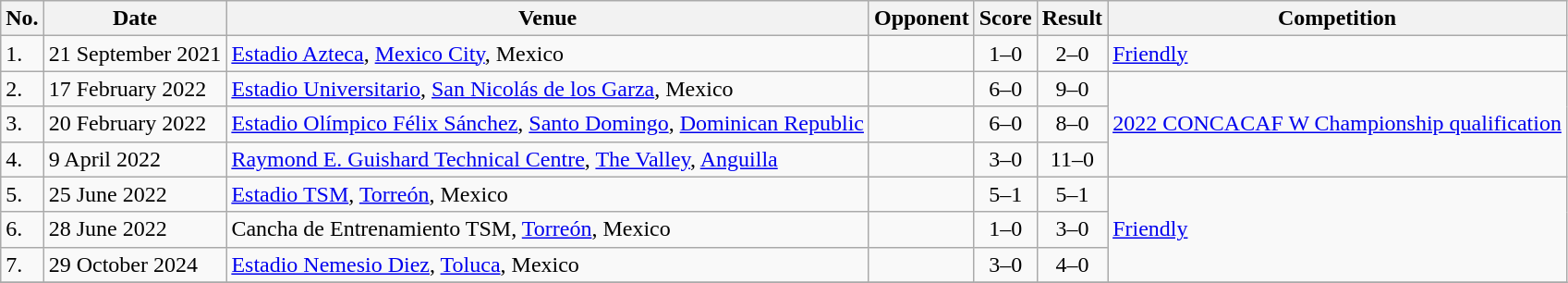<table class="wikitable sortable">
<tr>
<th>No.</th>
<th>Date</th>
<th>Venue</th>
<th>Opponent</th>
<th>Score</th>
<th>Result</th>
<th>Competition</th>
</tr>
<tr>
<td>1.</td>
<td>21 September 2021</td>
<td><a href='#'>Estadio Azteca</a>, <a href='#'>Mexico City</a>, Mexico</td>
<td></td>
<td align=center>1–0</td>
<td align=center>2–0</td>
<td><a href='#'>Friendly</a></td>
</tr>
<tr>
<td>2.</td>
<td>17 February 2022</td>
<td><a href='#'>Estadio Universitario</a>, <a href='#'>San Nicolás de los Garza</a>, Mexico</td>
<td></td>
<td align=center>6–0</td>
<td align=center>9–0</td>
<td rowspan=3><a href='#'>2022 CONCACAF W Championship qualification</a></td>
</tr>
<tr>
<td>3.</td>
<td>20 February 2022</td>
<td><a href='#'>Estadio Olímpico Félix Sánchez</a>, <a href='#'>Santo Domingo</a>, <a href='#'>Dominican Republic</a></td>
<td></td>
<td align=center>6–0</td>
<td align=center>8–0</td>
</tr>
<tr>
<td>4.</td>
<td>9 April 2022</td>
<td><a href='#'>Raymond E. Guishard Technical Centre</a>, <a href='#'>The Valley</a>, <a href='#'>Anguilla</a></td>
<td></td>
<td align=center>3–0</td>
<td align=center>11–0</td>
</tr>
<tr>
<td>5.</td>
<td>25 June 2022</td>
<td><a href='#'>Estadio TSM</a>, <a href='#'>Torreón</a>, Mexico</td>
<td></td>
<td align=center>5–1</td>
<td align=center>5–1</td>
<td rowspan=3><a href='#'>Friendly</a></td>
</tr>
<tr>
<td>6.</td>
<td>28 June 2022</td>
<td>Cancha de Entrenamiento TSM, <a href='#'>Torreón</a>, Mexico</td>
<td></td>
<td align=center>1–0</td>
<td align=center>3–0</td>
</tr>
<tr>
<td>7.</td>
<td>29 October 2024</td>
<td><a href='#'>Estadio Nemesio Diez</a>, <a href='#'>Toluca</a>, Mexico</td>
<td></td>
<td align=center>3–0</td>
<td align=center>4–0</td>
</tr>
<tr>
</tr>
</table>
